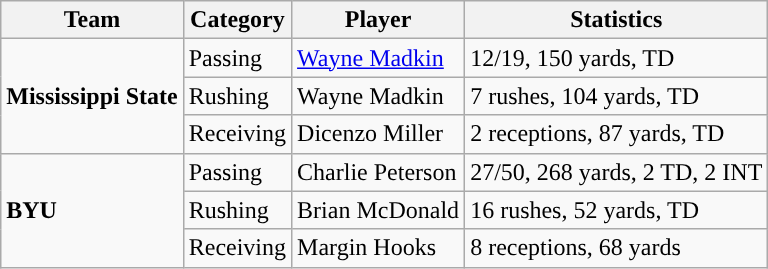<table class="wikitable" style="float: left;">
<tr>
<th>Team</th>
<th>Category</th>
<th>Player</th>
<th>Statistics</th>
</tr>
<tr>
<td rowspan=3><strong>Mississippi State</strong></td>
<td>Passing</td>
<td><a href='#'>Wayne Madkin</a></td>
<td>12/19, 150 yards, TD</td>
</tr>
<tr>
<td>Rushing</td>
<td>Wayne Madkin</td>
<td>7 rushes, 104 yards, TD</td>
</tr>
<tr>
<td>Receiving</td>
<td>Dicenzo Miller</td>
<td>2 receptions, 87 yards, TD</td>
</tr>
<tr>
<td rowspan=3><strong>BYU</strong></td>
<td>Passing</td>
<td>Charlie Peterson</td>
<td>27/50, 268 yards, 2 TD, 2 INT</td>
</tr>
<tr>
<td>Rushing</td>
<td>Brian McDonald</td>
<td>16 rushes, 52 yards, TD</td>
</tr>
<tr>
<td>Receiving</td>
<td>Margin Hooks</td>
<td>8 receptions, 68 yards</td>
</tr>
</table>
